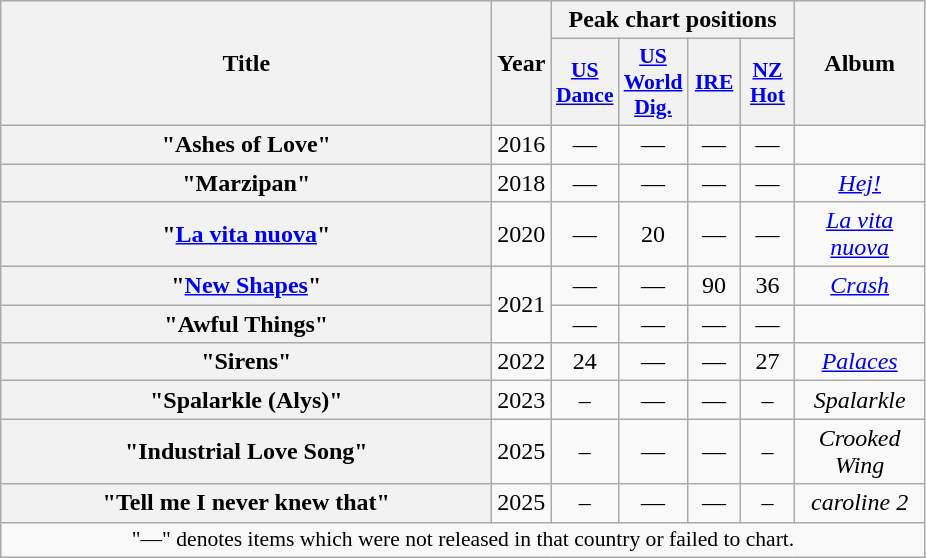<table class="wikitable plainrowheaders" style="text-align:center;">
<tr>
<th rowspan="2" style="width:20em;">Title</th>
<th rowspan="2" style="width:1em;">Year</th>
<th colspan="4" style="width:5em;">Peak chart positions</th>
<th rowspan="2" style="width:5em;">Album</th>
</tr>
<tr>
<th scope="col" style="width:2em;font-size:90%;"><a href='#'>US<br>Dance</a><br></th>
<th scope="col" style="width:2em;font-size:90%;"><a href='#'>US<br>World<br>Dig.</a><br></th>
<th scope="col" style="width:2em;font-size:90%;"><a href='#'>IRE</a><br></th>
<th scope="col" style="width:2em;font-size:90%;"><a href='#'>NZ<br>Hot</a><br></th>
</tr>
<tr>
<th scope="row">"Ashes of Love"<br></th>
<td>2016</td>
<td>―</td>
<td>―</td>
<td>―</td>
<td>―</td>
<td></td>
</tr>
<tr>
<th scope="row">"Marzipan"<br></th>
<td>2018</td>
<td>―</td>
<td>―</td>
<td>―</td>
<td>―</td>
<td><em><a href='#'>Hej!</a></em></td>
</tr>
<tr>
<th scope="row">"<a href='#'>La vita nuova</a>"<br></th>
<td>2020</td>
<td>―</td>
<td>20</td>
<td>―</td>
<td>―</td>
<td><em><a href='#'>La vita nuova</a></em></td>
</tr>
<tr>
<th scope="row">"<a href='#'>New Shapes</a>"<br></th>
<td rowspan="2">2021</td>
<td>―</td>
<td>—</td>
<td>90</td>
<td>36</td>
<td><em><a href='#'>Crash</a></em></td>
</tr>
<tr>
<th scope="row">"Awful Things"<br></th>
<td>―</td>
<td>—</td>
<td>―</td>
<td>―</td>
<td></td>
</tr>
<tr>
<th scope="row">"Sirens"<br></th>
<td>2022</td>
<td>24</td>
<td>―</td>
<td>―</td>
<td>27</td>
<td><em><a href='#'>Palaces</a></em></td>
</tr>
<tr>
<th scope="row">"Spalarkle (Alys)"<br></th>
<td>2023</td>
<td>–</td>
<td>―</td>
<td>―</td>
<td>–</td>
<td><em>Spalarkle</em></td>
</tr>
<tr>
<th scope="row">"Industrial Love Song"<br></th>
<td>2025</td>
<td>–</td>
<td>―</td>
<td>―</td>
<td>–</td>
<td><em>Crooked Wing</em></td>
</tr>
<tr>
<th scope="row">"Tell me I never knew that"<br></th>
<td>2025</td>
<td>–</td>
<td>―</td>
<td>―</td>
<td>–</td>
<td><em>caroline 2</em></td>
</tr>
<tr>
<td colspan="16" align="center" style="font-size:90%;">"—" denotes items which were not released in that country or failed to chart.</td>
</tr>
</table>
